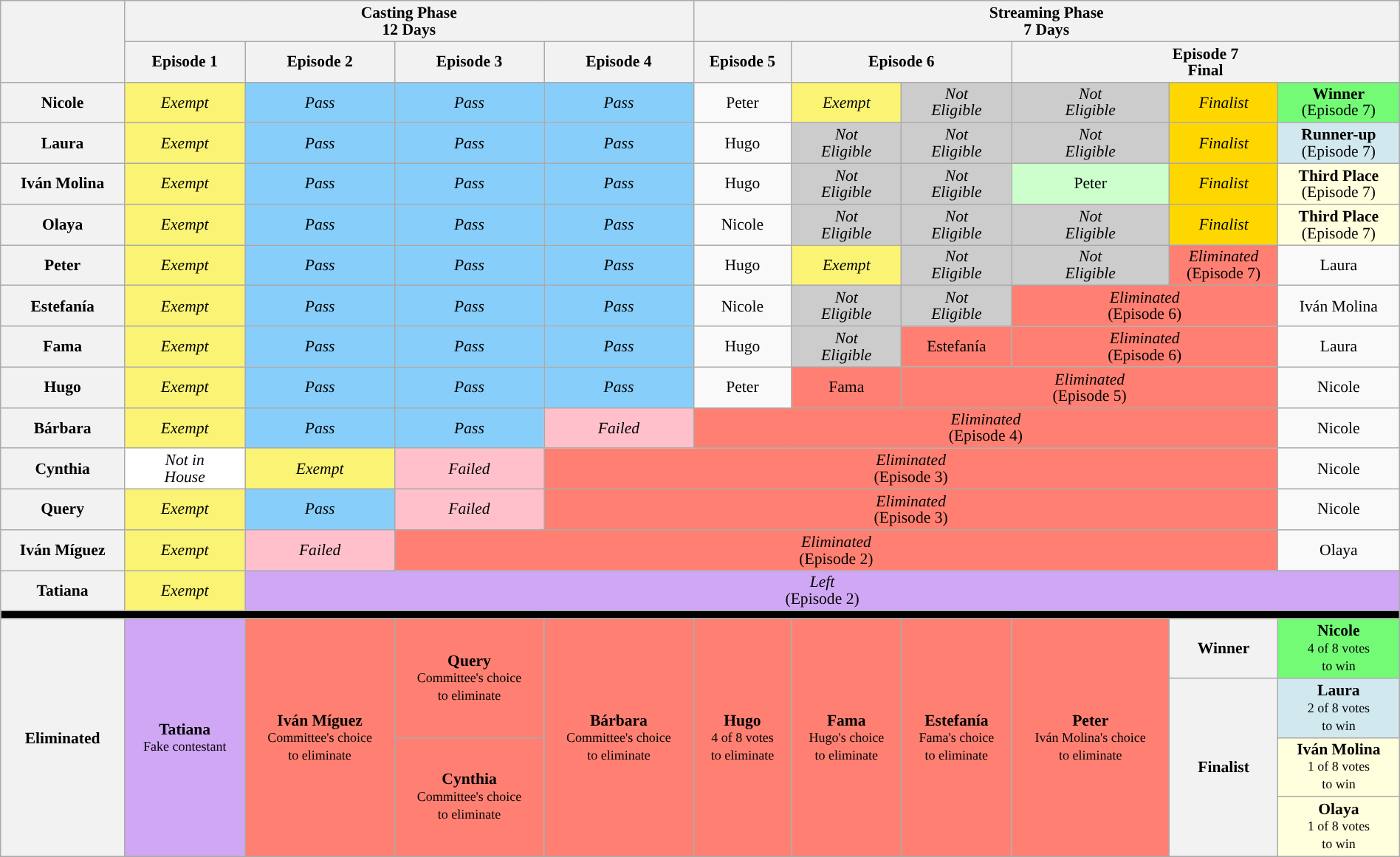<table class="wikitable"  style="font-size: 90%; text-align:center; width:100%; line-height:15px;">
<tr>
<th colspan="2" rowspan="2"></th>
<th colspan="4">Casting Phase<br>12 Days</th>
<th colspan="6">Streaming Phase<br>7 Days</th>
</tr>
<tr>
<th>Episode 1</th>
<th>Episode 2</th>
<th>Episode 3</th>
<th>Episode 4</th>
<th>Episode 5</th>
<th colspan="2">Episode 6</th>
<th colspan="3">Episode 7<br>Final</th>
</tr>
<tr>
<th colspan="2">Nicole</th>
<td style="background:#FBF373;"><em>Exempt</em></td>
<td style="background:#87CEFA"><em>Pass</em></td>
<td style="background:#87CEFA"><em>Pass</em></td>
<td style="background:#87CEFA"><em>Pass</em></td>
<td>Peter</td>
<td style="background:#FBF373;"><em>Exempt</em></td>
<td style="background:#CCC"><em>Not<br>Eligible</em></td>
<td style="background:#CCC"><em>Not<br>Eligible</em></td>
<td style="background:#FFD700;"><em>Finalist</em></td>
<td style="background:#73FB76;"><strong>Winner</strong><br>(Episode 7)</td>
</tr>
<tr>
<th colspan="2">Laura</th>
<td style="background:#FBF373;"><em>Exempt</em></td>
<td style="background:#87CEFA"><em>Pass</em></td>
<td style="background:#87CEFA"><em>Pass</em></td>
<td style="background:#87CEFA"><em>Pass</em></td>
<td>Hugo</td>
<td style="background:#CCC"><em>Not<br>Eligible</em></td>
<td style="background:#CCC"><em>Not<br>Eligible</em></td>
<td style="background:#CCC"><em>Not<br>Eligible</em></td>
<td style="background:#FFD700;"><em>Finalist</em></td>
<td style="background:#D1E8EF;"><strong>Runner-up</strong><br>(Episode 7)</td>
</tr>
<tr>
<th colspan="2">Iván Molina</th>
<td style="background:#FBF373;"><em>Exempt</em></td>
<td style="background:#87CEFA"><em>Pass</em></td>
<td style="background:#87CEFA"><em>Pass</em></td>
<td style="background:#87CEFA"><em>Pass</em></td>
<td>Hugo</td>
<td style="background:#CCC"><em>Not<br>Eligible</em></td>
<td style="background:#CCC"><em>Not<br>Eligible</em></td>
<td style="background:#CCFFCC;">Peter</td>
<td style="background:#FFD700;"><em>Finalist</em></td>
<td style="background:#ffffdd;"><strong>Third Place</strong><br>(Episode 7)</td>
</tr>
<tr>
<th colspan="2">Olaya</th>
<td style="background:#FBF373;"><em>Exempt</em></td>
<td style="background:#87CEFA"><em>Pass</em></td>
<td style="background:#87CEFA"><em>Pass</em></td>
<td style="background:#87CEFA"><em>Pass</em></td>
<td>Nicole</td>
<td style="background:#CCC"><em>Not<br>Eligible</em></td>
<td style="background:#CCC"><em>Not<br>Eligible</em></td>
<td style="background:#CCC"><em>Not<br>Eligible</em></td>
<td style="background:#FFD700;"><em>Finalist</em></td>
<td style="background:#ffffdd;"><strong>Third Place</strong><br>(Episode 7)</td>
</tr>
<tr>
<th colspan="2">Peter</th>
<td style="background:#FBF373;"><em>Exempt</em></td>
<td style="background:#87CEFA"><em>Pass</em></td>
<td style="background:#87CEFA"><em>Pass</em></td>
<td style="background:#87CEFA"><em>Pass</em></td>
<td>Hugo</td>
<td style="background:#FBF373;"><em>Exempt</em></td>
<td style="background:#CCC"><em>Not<br>Eligible</em></td>
<td style="background:#CCC"><em>Not<br>Eligible</em></td>
<td style="background:#ff8072;"><em>Eliminated</em><br>(Episode 7)</td>
<td>Laura</td>
</tr>
<tr>
<th colspan="2">Estefanía</th>
<td style="background:#FBF373;"><em>Exempt</em></td>
<td style="background:#87CEFA"><em>Pass</em></td>
<td style="background:#87CEFA"><em>Pass</em></td>
<td style="background:#87CEFA"><em>Pass</em></td>
<td>Nicole</td>
<td style="background:#CCC"><em>Not<br>Eligible</em></td>
<td style="background:#CCC"><em>Not<br>Eligible</em></td>
<td style="background:#ff8072;" colspan="2"><em>Eliminated</em><br>(Episode 6)</td>
<td>Iván Molina</td>
</tr>
<tr>
<th colspan="2">Fama</th>
<td style="background:#FBF373;"><em>Exempt</em></td>
<td style="background:#87CEFA"><em>Pass</em></td>
<td style="background:#87CEFA"><em>Pass</em></td>
<td style="background:#87CEFA"><em>Pass</em></td>
<td>Hugo</td>
<td style="background:#CCC"><em>Not<br>Eligible</em></td>
<td style="background:#ff8072">Estefanía</td>
<td style="background:#ff8072;" colspan="2"><em>Eliminated</em><br>(Episode 6)</td>
<td>Laura</td>
</tr>
<tr>
<th colspan="2">Hugo</th>
<td style="background:#FBF373;"><em>Exempt</em></td>
<td style="background:#87CEFA"><em>Pass</em></td>
<td style="background:#87CEFA"><em>Pass</em></td>
<td style="background:#87CEFA"><em>Pass</em></td>
<td>Peter</td>
<td style="background:#ff8072">Fama</td>
<td style="background:#ff8072;" colspan="3"><em>Eliminated</em><br>(Episode 5)</td>
<td>Nicole</td>
</tr>
<tr>
<th colspan="2">Bárbara</th>
<td style="background:#FBF373;"><em>Exempt</em></td>
<td style="background:#87CEFA"><em>Pass</em></td>
<td style="background:#87CEFA"><em>Pass</em></td>
<td style="background:pink"><em>Failed</em></td>
<td style="background:#ff8072;" colspan="5"><em>Eliminated</em><br>(Episode 4)</td>
<td>Nicole</td>
</tr>
<tr>
<th colspan="2">Cynthia</th>
<td style="background:#fff"><em>Not in<br>House</em></td>
<td style="background:#FBF373;"><em>Exempt</em></td>
<td style="background:pink"><em>Failed</em></td>
<td style="background:#ff8072;" colspan="6"><em>Eliminated</em><br>(Episode 3)</td>
<td>Nicole</td>
</tr>
<tr>
<th colspan="2">Query</th>
<td style="background:#FBF373;"><em>Exempt</em></td>
<td style="background:#87CEFA"><em>Pass</em></td>
<td style="background:pink"><em>Failed</em></td>
<td style="background:#ff8072;" colspan="6"><em>Eliminated</em><br>(Episode 3)</td>
<td>Nicole</td>
</tr>
<tr>
<th colspan="2">Iván Míguez</th>
<td style="background:#FBF373;"><em>Exempt</em></td>
<td style="background:pink"><em>Failed</em></td>
<td style="background:#ff8072;" colspan="7"><em>Eliminated</em><br>(Episode 2)</td>
<td>Olaya</td>
</tr>
<tr>
<th colspan="2">Tatiana</th>
<td style="background:#FBF373;"><em>Exempt</em></td>
<td style="background:#D0A7F4;" colspan="9"><em>Left</em><br>(Episode 2)</td>
</tr>
<tr>
<th colspan="12" style="background:black"></th>
</tr>
<tr>
<th rowspan="4" colspan="2">Eliminated</th>
<td rowspan="4" style="background:#D0A7F4"><strong>Tatiana</strong> <br><small>Fake contestant</small></td>
<td rowspan="4" style="background:#ff8072"><strong>Iván Míguez</strong><br><small>Committee's choice<br>to eliminate</small></td>
<td rowspan="2" style="background:#ff8072"><strong>Query</strong><br><small>Committee's choice<br>to eliminate</small></td>
<td rowspan="4" style="background:#ff8072"><strong>Bárbara</strong><br><small>Committee's choice<br>to eliminate</small></td>
<td rowspan="4" style="background:#ff8072"><strong>Hugo</strong><br><small>4 of 8 votes<br>to eliminate</small></td>
<td rowspan="4" style="background:#ff8072"><strong>Fama</strong><br><small>Hugo's choice<br>to eliminate</small></td>
<td rowspan="4" style="background:#ff8072"><strong>Estefanía</strong><br><small>Fama's choice<br>to eliminate</small></td>
<td rowspan="4" style="background:#ff8072"><strong>Peter</strong><br><small>Iván Molina's choice<br>to eliminate</small></td>
<th>Winner</th>
<td style="background:#73FB76"><strong>Nicole</strong><br><small>4 of 8 votes<br>to win</small></td>
</tr>
<tr>
<th rowspan="3">Finalist</th>
<td style="background:#D1E8EF"><strong>Laura</strong><br><small>2 of 8 votes<br>to win</small></td>
</tr>
<tr>
<td rowspan="2" style="background:#ff8072"><strong>Cynthia</strong><br><small>Committee's choice<br>to eliminate</small></td>
<td style="background:#ffffdd"><strong>Iván Molina</strong><br><small>1 of 8 votes<br>to win</small></td>
</tr>
<tr>
<td style="background:#ffffdd"><strong>Olaya</strong><br><small>1 of 8 votes<br>to win</small></td>
</tr>
</table>
